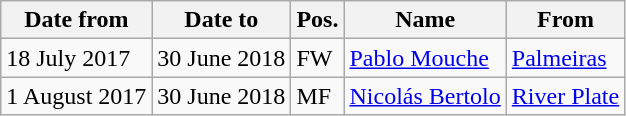<table class="wikitable">
<tr>
<th>Date from</th>
<th>Date to</th>
<th>Pos.</th>
<th>Name</th>
<th>From</th>
</tr>
<tr>
<td>18 July 2017</td>
<td>30 June 2018</td>
<td>FW</td>
<td> <a href='#'>Pablo Mouche</a></td>
<td> <a href='#'>Palmeiras</a></td>
</tr>
<tr>
<td>1 August 2017</td>
<td>30 June 2018</td>
<td>MF</td>
<td> <a href='#'>Nicolás Bertolo</a></td>
<td> <a href='#'>River Plate</a></td>
</tr>
</table>
